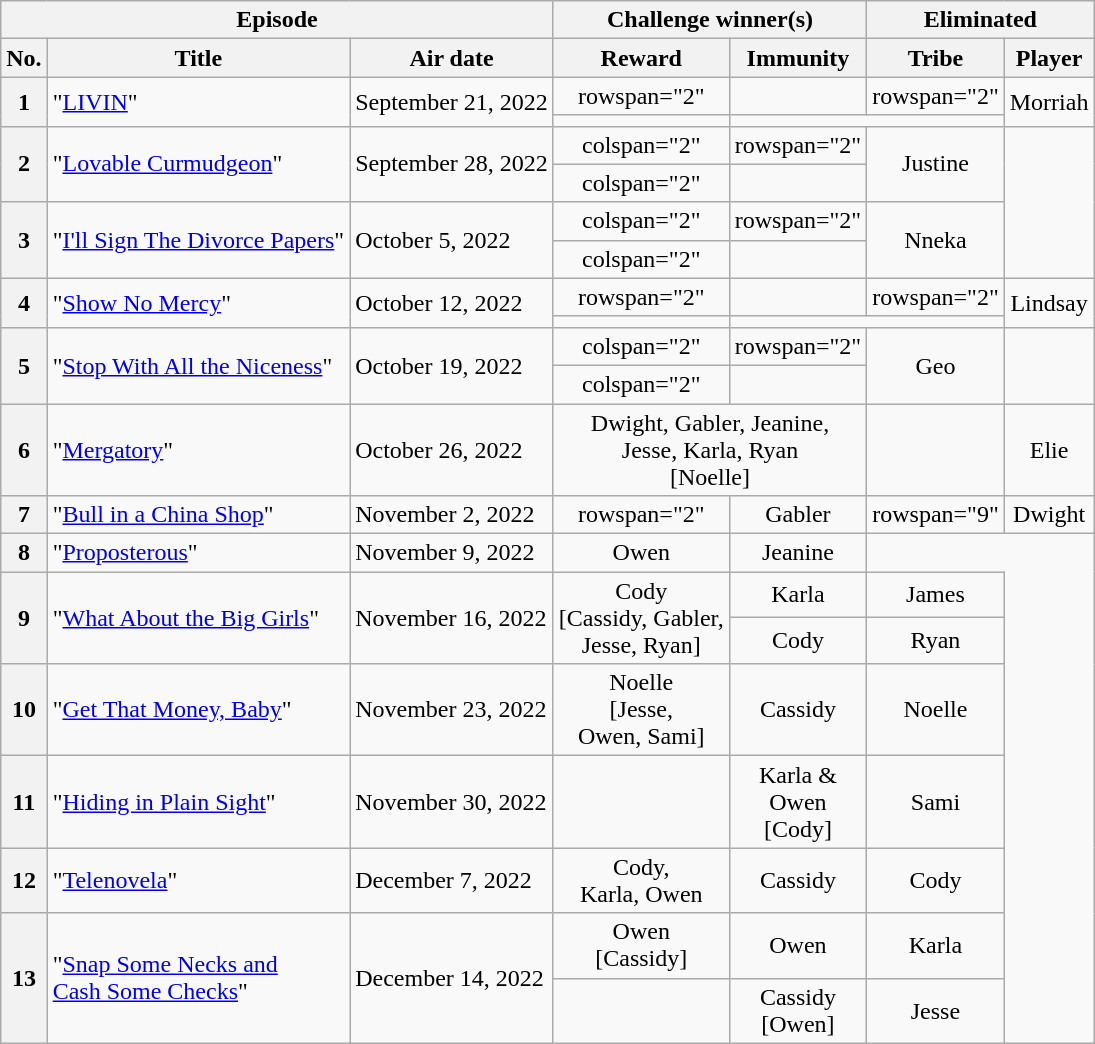<table class="wikitable unsortable" style="text-align:center;">
<tr>
<th colspan="3" scope="col">Episode</th>
<th colspan="2" scope="col">Challenge winner(s)</th>
<th colspan="2" scope="col">Eliminated</th>
</tr>
<tr>
<th scope="col">No.</th>
<th scope="col">Title</th>
<th scope="col">Air date</th>
<th scope="col">Reward</th>
<th scope="col">Immunity</th>
<th scope="col">Tribe</th>
<th scope="col">Player</th>
</tr>
<tr>
<th rowspan="2">1</th>
<td rowspan="2" align="left">"<a href='#'>LIVIN</a>"</td>
<td rowspan="2" align="left">September 21, 2022</td>
<td>rowspan="2" </td>
<td></td>
<td>rowspan="2" </td>
<td rowspan="2">Morriah</td>
</tr>
<tr>
<td></td>
</tr>
<tr>
<th rowspan="2">2</th>
<td rowspan="2" align="left">"<a href='#'>Lovable Curmudgeon</a>"</td>
<td rowspan="2" align="left">September 28, 2022</td>
<td>colspan="2" </td>
<td>rowspan="2" </td>
<td rowspan="2">Justine</td>
</tr>
<tr>
<td>colspan="2" </td>
</tr>
<tr>
<th rowspan="2">3</th>
<td rowspan="2" align="left">"<a href='#'>I'll Sign The Divorce Papers</a>"</td>
<td rowspan="2" align="left">October 5, 2022</td>
<td>colspan="2" </td>
<td>rowspan="2" </td>
<td rowspan="2">Nneka</td>
</tr>
<tr>
<td>colspan="2" </td>
</tr>
<tr>
<th rowspan="2">4</th>
<td rowspan="2" align="left">"<a href='#'>Show No Mercy</a>"</td>
<td rowspan="2" align="left">October 12, 2022</td>
<td>rowspan="2" </td>
<td></td>
<td>rowspan="2" </td>
<td rowspan="2">Lindsay</td>
</tr>
<tr>
<td></td>
</tr>
<tr>
<th rowspan="2">5</th>
<td rowspan="2" align="left">"<a href='#'>Stop With All the Niceness</a>"</td>
<td rowspan="2" align="left">October 19, 2022</td>
<td>colspan="2" </td>
<td>rowspan="2" </td>
<td rowspan="2">Geo</td>
</tr>
<tr>
<td>colspan="2" </td>
</tr>
<tr>
<th>6</th>
<td align="left">"<a href='#'>Mergatory</a>"</td>
<td align="left">October 26, 2022</td>
<td colspan="2">Dwight, Gabler, Jeanine,<br>Jesse, Karla, Ryan<br>[Noelle]</td>
<td></td>
<td>Elie</td>
</tr>
<tr>
<th>7</th>
<td align="left">"<a href='#'>Bull in a China Shop</a>"</td>
<td align="left">November 2, 2022</td>
<td>rowspan="2" </td>
<td>Gabler</td>
<td>rowspan="9" </td>
<td>Dwight</td>
</tr>
<tr>
<th>8</th>
<td align="left">"<a href='#'>Proposterous</a>"</td>
<td align="left">November 9, 2022</td>
<td>Owen</td>
<td>Jeanine</td>
</tr>
<tr>
<th rowspan="2">9</th>
<td rowspan="2" align="left">"<a href='#'>What About the Big Girls</a>"</td>
<td rowspan="2" align="left">November 16, 2022</td>
<td rowspan="2">Cody<br>[Cassidy, Gabler,<br>Jesse, Ryan]</td>
<td>Karla</td>
<td>James</td>
</tr>
<tr>
<td>Cody</td>
<td>Ryan</td>
</tr>
<tr>
<th>10</th>
<td align="left">"<a href='#'>Get That Money, Baby</a>"</td>
<td align="left">November 23, 2022</td>
<td>Noelle<br>[Jesse,<br>Owen, Sami]</td>
<td>Cassidy</td>
<td>Noelle</td>
</tr>
<tr>
<th>11</th>
<td align="left">"<a href='#'>Hiding in Plain Sight</a>"</td>
<td align="left">November 30, 2022</td>
<td></td>
<td>Karla &<br>Owen<br>[Cody]</td>
<td>Sami</td>
</tr>
<tr>
<th>12</th>
<td align="left">"<a href='#'>Telenovela</a>"</td>
<td align="left">December 7, 2022</td>
<td>Cody,<br>Karla, Owen</td>
<td>Cassidy</td>
<td>Cody</td>
</tr>
<tr>
<th rowspan="2">13</th>
<td rowspan="2" align="left">"<a href='#'>Snap Some Necks and<br>Cash Some Checks</a>"</td>
<td rowspan="2" align="left">December 14, 2022</td>
<td>Owen<br>[Cassidy]</td>
<td>Owen</td>
<td>Karla</td>
</tr>
<tr>
<td></td>
<td>Cassidy<br>[Owen]</td>
<td>Jesse</td>
</tr>
</table>
